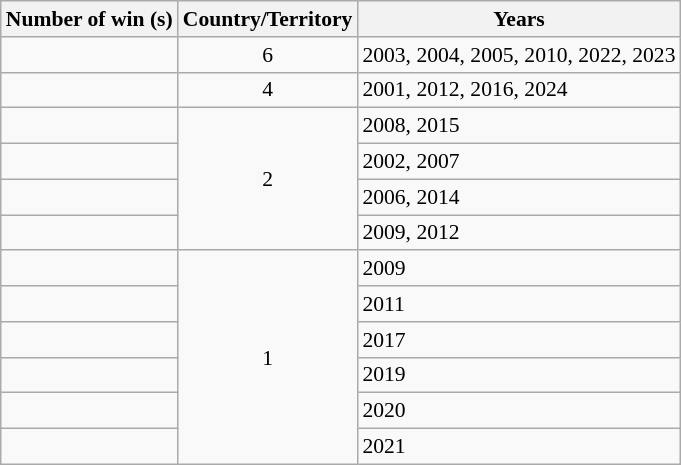<table class="wikitable sortable" style="font-size: 90%">
<tr>
<th scope="col">Number of win (s)</th>
<th scope="col">Country/Territory</th>
<th scope="col">Years</th>
</tr>
<tr>
<td></td>
<td align=center>6</td>
<td>2003, 2004, 2005, 2010, 2022, 2023</td>
</tr>
<tr>
<td></td>
<td align=center>4</td>
<td>2001, 2012, 2016, 2024</td>
</tr>
<tr>
<td></td>
<td rowspan=4 align=center>2</td>
<td>2008, 2015</td>
</tr>
<tr>
<td></td>
<td>2002, 2007</td>
</tr>
<tr>
<td></td>
<td>2006, 2014</td>
</tr>
<tr>
<td></td>
<td>2009, 2012</td>
</tr>
<tr>
<td></td>
<td rowspan=6 align=center>1</td>
<td>2009</td>
</tr>
<tr>
<td></td>
<td>2011</td>
</tr>
<tr>
<td></td>
<td>2017</td>
</tr>
<tr>
<td></td>
<td>2019</td>
</tr>
<tr>
<td></td>
<td>2020</td>
</tr>
<tr>
<td></td>
<td>2021</td>
</tr>
</table>
